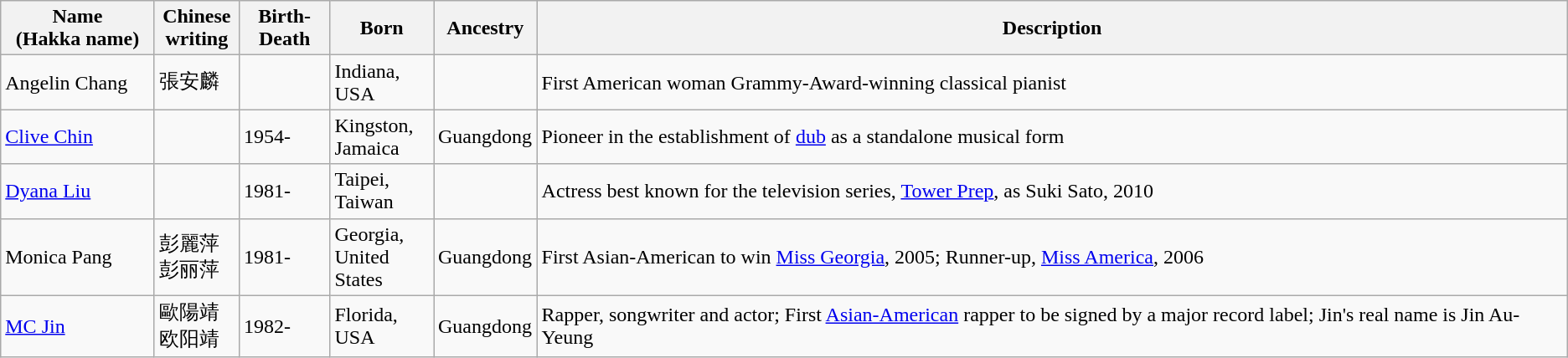<table class="wikitable">
<tr>
<th width="115">Name<br>(Hakka name)</th>
<th width="60">Chinese writing</th>
<th width="65">Birth-Death</th>
<th width="75">Born</th>
<th width="75">Ancestry</th>
<th>Description</th>
</tr>
<tr>
<td>Angelin Chang</td>
<td>張安麟</td>
<td></td>
<td>Indiana, USA</td>
<td></td>
<td>First American woman Grammy-Award-winning classical pianist</td>
</tr>
<tr>
<td><a href='#'>Clive Chin</a></td>
<td></td>
<td>1954-</td>
<td>Kingston, Jamaica</td>
<td>Guangdong</td>
<td>Pioneer in the establishment of <a href='#'>dub</a> as a standalone musical form</td>
</tr>
<tr>
<td><a href='#'>Dyana Liu</a></td>
<td></td>
<td>1981-</td>
<td>Taipei, Taiwan</td>
<td></td>
<td>Actress best known for the television series, <a href='#'>Tower Prep</a>, as Suki Sato, 2010</td>
</tr>
<tr>
<td>Monica Pang</td>
<td>彭麗萍<br>彭丽萍</td>
<td>1981-</td>
<td>Georgia, United States</td>
<td>Guangdong</td>
<td>First Asian-American to win <a href='#'>Miss Georgia</a>, 2005; Runner-up, <a href='#'>Miss America</a>, 2006</td>
</tr>
<tr>
<td><a href='#'>MC Jin</a></td>
<td>歐陽靖<br>欧阳靖</td>
<td>1982-</td>
<td>Florida, USA</td>
<td>Guangdong</td>
<td>Rapper, songwriter and actor; First <a href='#'>Asian-American</a> rapper to be signed by a major record label; Jin's real name is Jin Au-Yeung</td>
</tr>
</table>
